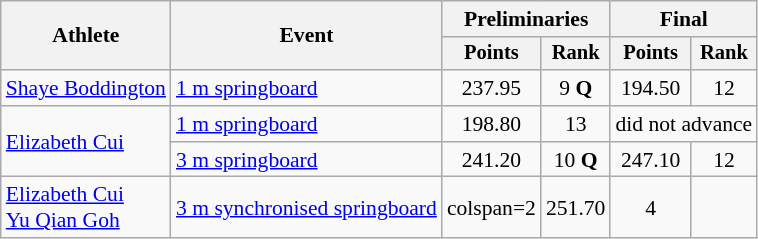<table class="wikitable" style="font-size:90%;">
<tr>
<th rowspan=2>Athlete</th>
<th rowspan=2>Event</th>
<th colspan=2>Preliminaries</th>
<th colspan=2>Final</th>
</tr>
<tr style="font-size:95%">
<th>Points</th>
<th>Rank</th>
<th>Points</th>
<th>Rank</th>
</tr>
<tr align=center>
<td align=left><a href='#'>Shaye Boddington</a></td>
<td align=left><a href='#'>1 m springboard</a></td>
<td>237.95</td>
<td>9 <strong>Q</strong></td>
<td>194.50</td>
<td>12</td>
</tr>
<tr align=center>
<td align=left rowspan=2><a href='#'>Elizabeth Cui</a></td>
<td align=left><a href='#'>1 m springboard</a></td>
<td>198.80</td>
<td>13</td>
<td colspan=2>did not advance</td>
</tr>
<tr align=center>
<td align=left><a href='#'>3 m springboard</a></td>
<td>241.20</td>
<td>10 <strong>Q</strong></td>
<td>247.10</td>
<td>12</td>
</tr>
<tr align=center>
<td align=left><a href='#'>Elizabeth Cui</a><br><a href='#'>Yu Qian Goh</a></td>
<td align=left><a href='#'>3 m synchronised springboard</a></td>
<td>colspan=2 </td>
<td>251.70</td>
<td>4</td>
</tr>
</table>
